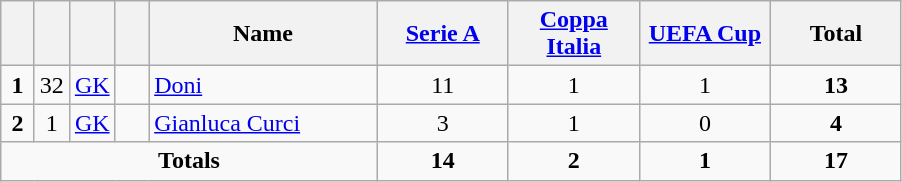<table class="wikitable" style="text-align:center">
<tr>
<th width=15></th>
<th width=15></th>
<th width=15></th>
<th width=15></th>
<th width=145>Name</th>
<th width=80><strong><a href='#'>Serie A</a></strong></th>
<th width=80><strong><a href='#'>Coppa Italia</a></strong></th>
<th width=80><strong><a href='#'>UEFA Cup</a></strong></th>
<th width=80>Total</th>
</tr>
<tr>
<td><strong>1</strong></td>
<td>32</td>
<td><a href='#'>GK</a></td>
<td></td>
<td align=left><a href='#'>Doni</a></td>
<td>11</td>
<td>1</td>
<td>1</td>
<td><strong>13</strong></td>
</tr>
<tr>
<td><strong>2</strong></td>
<td>1</td>
<td><a href='#'>GK</a></td>
<td></td>
<td align=left><a href='#'>Gianluca Curci</a></td>
<td>3</td>
<td>1</td>
<td>0</td>
<td><strong>4</strong></td>
</tr>
<tr>
<td colspan=5><strong>Totals</strong></td>
<td><strong>14</strong></td>
<td><strong>2</strong></td>
<td><strong>1</strong></td>
<td><strong>17</strong></td>
</tr>
</table>
